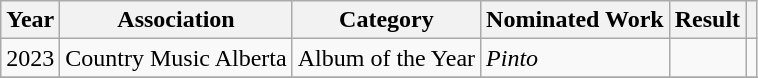<table class="wikitable">
<tr>
<th>Year</th>
<th>Association</th>
<th>Category</th>
<th>Nominated Work</th>
<th>Result</th>
<th></th>
</tr>
<tr>
<td>2023</td>
<td>Country Music Alberta</td>
<td>Album of the Year</td>
<td><em>Pinto</em></td>
<td></td>
<td></td>
</tr>
<tr>
</tr>
</table>
